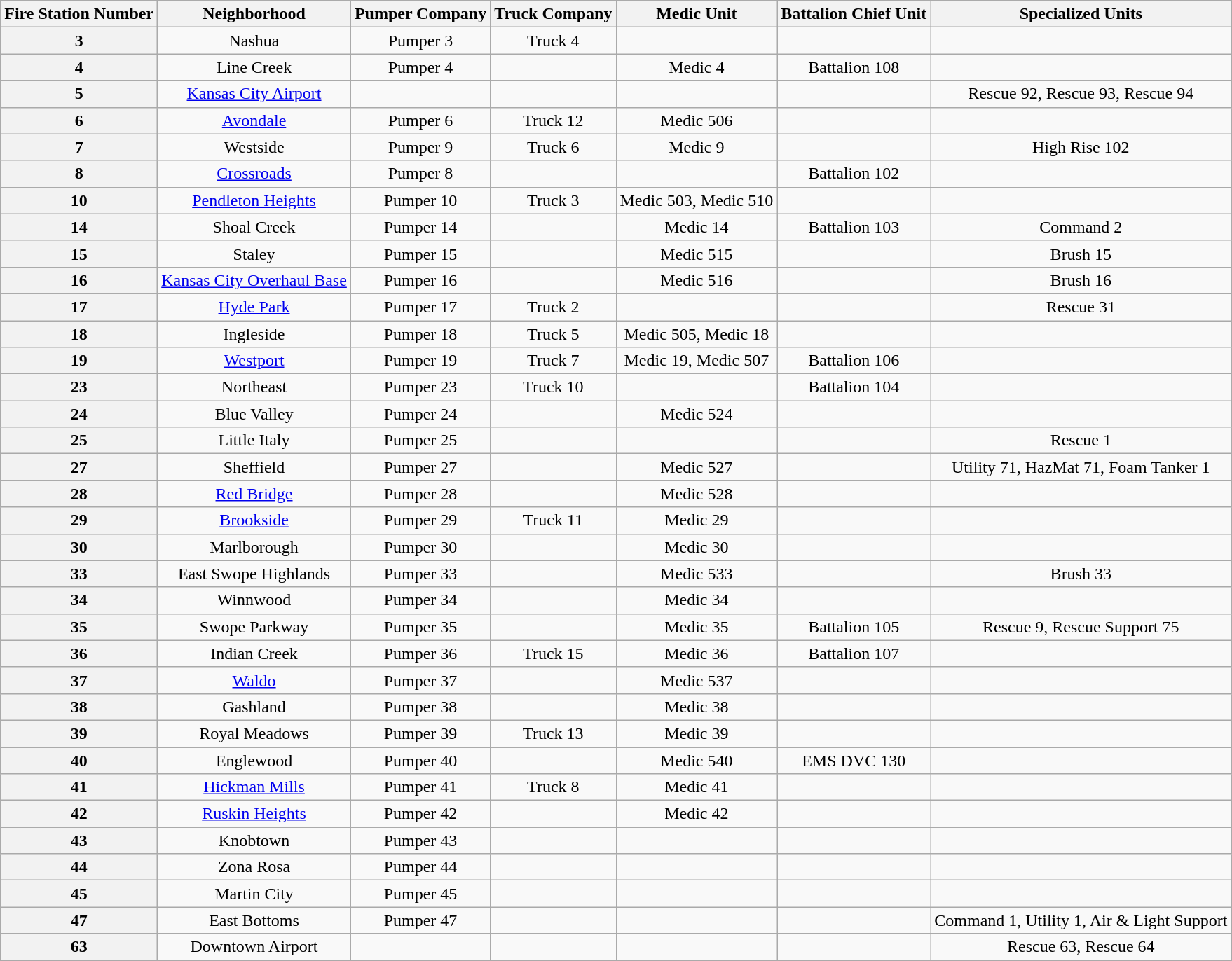<table class=wikitable style="text-align:center;">
<tr>
<th>Fire Station Number</th>
<th>Neighborhood</th>
<th>Pumper Company</th>
<th>Truck Company</th>
<th>Medic Unit</th>
<th>Battalion Chief Unit</th>
<th>Specialized Units</th>
</tr>
<tr>
<th>3</th>
<td>Nashua</td>
<td>Pumper 3</td>
<td>Truck 4</td>
<td></td>
<td></td>
<td></td>
</tr>
<tr>
<th>4</th>
<td>Line Creek</td>
<td>Pumper 4</td>
<td></td>
<td>Medic 4</td>
<td>Battalion 108</td>
<td></td>
</tr>
<tr>
<th>5</th>
<td><a href='#'>Kansas City Airport</a></td>
<td></td>
<td></td>
<td></td>
<td></td>
<td>Rescue 92, Rescue 93, Rescue 94</td>
</tr>
<tr>
<th>6</th>
<td><a href='#'>Avondale</a></td>
<td>Pumper 6</td>
<td>Truck 12</td>
<td>Medic 506</td>
<td></td>
<td></td>
</tr>
<tr>
<th>7</th>
<td>Westside</td>
<td>Pumper 9</td>
<td>Truck 6</td>
<td>Medic 9</td>
<td></td>
<td>High Rise 102</td>
</tr>
<tr>
<th>8</th>
<td><a href='#'>Crossroads</a></td>
<td>Pumper 8</td>
<td></td>
<td></td>
<td>Battalion 102</td>
<td></td>
</tr>
<tr>
<th>10</th>
<td><a href='#'>Pendleton Heights</a></td>
<td>Pumper 10</td>
<td>Truck 3</td>
<td>Medic 503, Medic 510</td>
<td></td>
<td></td>
</tr>
<tr>
<th>14</th>
<td>Shoal Creek</td>
<td>Pumper 14</td>
<td></td>
<td>Medic 14</td>
<td>Battalion 103</td>
<td>Command 2</td>
</tr>
<tr>
<th>15</th>
<td>Staley</td>
<td>Pumper 15</td>
<td></td>
<td>Medic 515</td>
<td></td>
<td>Brush 15</td>
</tr>
<tr>
<th>16</th>
<td><a href='#'>Kansas City Overhaul Base</a></td>
<td>Pumper 16</td>
<td></td>
<td>Medic 516</td>
<td></td>
<td>Brush 16</td>
</tr>
<tr>
<th>17</th>
<td><a href='#'>Hyde Park</a></td>
<td>Pumper 17</td>
<td>Truck 2</td>
<td></td>
<td></td>
<td>Rescue 31</td>
</tr>
<tr>
<th>18</th>
<td>Ingleside</td>
<td>Pumper 18</td>
<td>Truck 5</td>
<td>Medic 505, Medic 18</td>
<td></td>
<td></td>
</tr>
<tr>
<th>19</th>
<td><a href='#'>Westport</a></td>
<td>Pumper 19</td>
<td>Truck 7</td>
<td>Medic 19, Medic 507</td>
<td>Battalion 106</td>
<td></td>
</tr>
<tr>
<th>23</th>
<td>Northeast</td>
<td>Pumper 23</td>
<td>Truck 10</td>
<td></td>
<td>Battalion 104</td>
<td></td>
</tr>
<tr>
<th>24</th>
<td>Blue Valley</td>
<td>Pumper 24</td>
<td></td>
<td>Medic 524</td>
<td></td>
<td></td>
</tr>
<tr>
<th>25</th>
<td>Little Italy</td>
<td>Pumper 25</td>
<td></td>
<td></td>
<td></td>
<td>Rescue 1</td>
</tr>
<tr>
<th>27</th>
<td>Sheffield</td>
<td>Pumper 27</td>
<td></td>
<td>Medic 527</td>
<td></td>
<td>Utility 71, HazMat 71, Foam Tanker 1</td>
</tr>
<tr>
<th>28</th>
<td><a href='#'>Red Bridge</a></td>
<td>Pumper 28</td>
<td></td>
<td>Medic 528</td>
<td></td>
<td></td>
</tr>
<tr>
<th>29</th>
<td><a href='#'>Brookside</a></td>
<td>Pumper 29</td>
<td>Truck 11</td>
<td>Medic 29</td>
<td></td>
</tr>
<tr>
<th>30</th>
<td>Marlborough</td>
<td>Pumper 30</td>
<td></td>
<td>Medic 30</td>
<td></td>
<td></td>
</tr>
<tr>
<th>33</th>
<td>East Swope Highlands</td>
<td>Pumper 33</td>
<td></td>
<td>Medic 533</td>
<td></td>
<td>Brush 33</td>
</tr>
<tr>
<th>34</th>
<td>Winnwood</td>
<td>Pumper 34</td>
<td></td>
<td>Medic 34</td>
<td></td>
<td></td>
</tr>
<tr>
<th>35</th>
<td>Swope Parkway</td>
<td>Pumper 35</td>
<td></td>
<td>Medic 35</td>
<td>Battalion 105</td>
<td>Rescue 9, Rescue Support 75</td>
</tr>
<tr>
<th>36</th>
<td>Indian Creek</td>
<td>Pumper 36</td>
<td>Truck 15</td>
<td>Medic 36</td>
<td>Battalion 107</td>
<td></td>
</tr>
<tr>
<th>37</th>
<td><a href='#'>Waldo</a></td>
<td>Pumper 37</td>
<td></td>
<td>Medic 537</td>
<td></td>
<td></td>
</tr>
<tr>
<th>38</th>
<td>Gashland</td>
<td>Pumper 38</td>
<td></td>
<td>Medic 38</td>
<td></td>
<td></td>
</tr>
<tr>
<th>39</th>
<td>Royal Meadows</td>
<td>Pumper 39</td>
<td>Truck 13</td>
<td>Medic 39</td>
<td></td>
<td></td>
</tr>
<tr>
<th>40</th>
<td>Englewood</td>
<td>Pumper 40</td>
<td></td>
<td>Medic 540</td>
<td>EMS DVC 130</td>
<td></td>
</tr>
<tr>
<th>41</th>
<td><a href='#'>Hickman Mills</a></td>
<td>Pumper 41</td>
<td>Truck 8</td>
<td>Medic 41</td>
<td></td>
<td></td>
</tr>
<tr>
<th>42</th>
<td><a href='#'>Ruskin Heights</a></td>
<td>Pumper 42</td>
<td></td>
<td>Medic 42</td>
<td></td>
<td></td>
</tr>
<tr>
<th>43</th>
<td>Knobtown</td>
<td>Pumper 43</td>
<td></td>
<td></td>
<td></td>
<td></td>
</tr>
<tr>
<th>44</th>
<td>Zona Rosa</td>
<td>Pumper 44</td>
<td></td>
<td></td>
<td></td>
<td></td>
</tr>
<tr>
<th>45</th>
<td>Martin City</td>
<td>Pumper 45</td>
<td></td>
<td></td>
<td></td>
<td></td>
</tr>
<tr>
<th>47</th>
<td>East Bottoms</td>
<td>Pumper 47</td>
<td></td>
<td></td>
<td></td>
<td>Command 1, Utility 1, Air & Light Support</td>
</tr>
<tr>
<th>63</th>
<td>Downtown Airport</td>
<td></td>
<td></td>
<td></td>
<td></td>
<td>Rescue 63, Rescue 64</td>
</tr>
<tr>
</tr>
</table>
